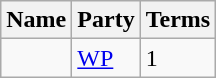<table class="wikitable sortable">
<tr>
<th>Name</th>
<th>Party</th>
<th>Terms</th>
</tr>
<tr>
<td></td>
<td><a href='#'>WP</a></td>
<td>1</td>
</tr>
</table>
